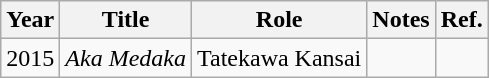<table class="wikitable">
<tr>
<th>Year</th>
<th>Title</th>
<th>Role</th>
<th>Notes</th>
<th>Ref.</th>
</tr>
<tr>
<td>2015</td>
<td><em>Aka Medaka</em></td>
<td>Tatekawa Kansai</td>
<td></td>
<td></td>
</tr>
</table>
